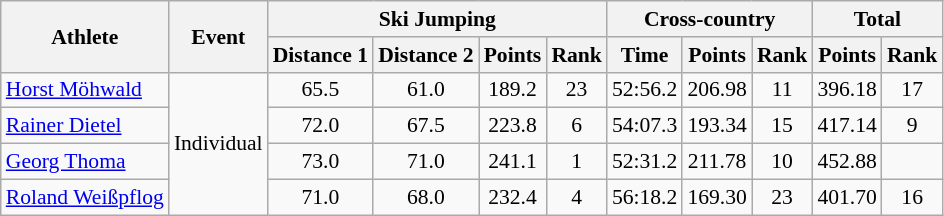<table class="wikitable" style="font-size:90%">
<tr>
<th rowspan="2">Athlete</th>
<th rowspan="2">Event</th>
<th colspan="4">Ski Jumping</th>
<th colspan="3">Cross-country</th>
<th colspan="2">Total</th>
</tr>
<tr>
<th>Distance 1</th>
<th>Distance 2</th>
<th>Points</th>
<th>Rank</th>
<th>Time</th>
<th>Points</th>
<th>Rank</th>
<th>Points</th>
<th>Rank</th>
</tr>
<tr>
<td><a href='#'>Horst Möhwald</a></td>
<td rowspan="4">Individual</td>
<td align="center">65.5</td>
<td align="center">61.0</td>
<td align="center">189.2</td>
<td align="center">23</td>
<td align="center">52:56.2</td>
<td align="center">206.98</td>
<td align="center">11</td>
<td align="center">396.18</td>
<td align="center">17</td>
</tr>
<tr>
<td><a href='#'>Rainer Dietel</a></td>
<td align="center">72.0</td>
<td align="center">67.5</td>
<td align="center">223.8</td>
<td align="center">6</td>
<td align="center">54:07.3</td>
<td align="center">193.34</td>
<td align="center">15</td>
<td align="center">417.14</td>
<td align="center">9</td>
</tr>
<tr>
<td><a href='#'>Georg Thoma</a></td>
<td align="center">73.0</td>
<td align="center">71.0</td>
<td align="center">241.1</td>
<td align="center">1</td>
<td align="center">52:31.2</td>
<td align="center">211.78</td>
<td align="center">10</td>
<td align="center">452.88</td>
<td align="center"></td>
</tr>
<tr>
<td><a href='#'>Roland Weißpflog</a></td>
<td align="center">71.0</td>
<td align="center">68.0</td>
<td align="center">232.4</td>
<td align="center">4</td>
<td align="center">56:18.2</td>
<td align="center">169.30</td>
<td align="center">23</td>
<td align="center">401.70</td>
<td align="center">16</td>
</tr>
</table>
